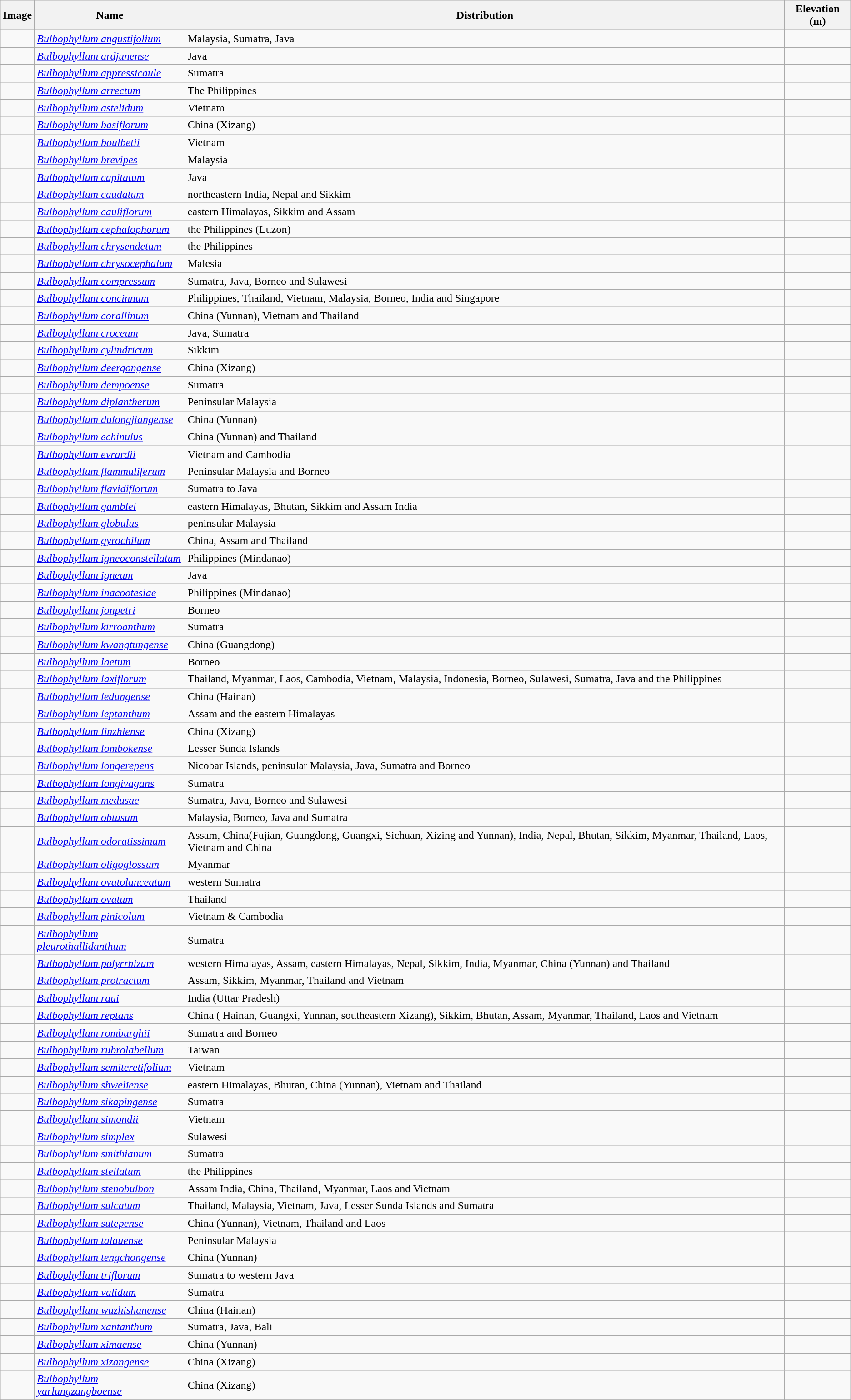<table class="wikitable collapsible">
<tr>
<th>Image</th>
<th>Name</th>
<th>Distribution</th>
<th>Elevation (m)</th>
</tr>
<tr>
<td></td>
<td><em><a href='#'>Bulbophyllum angustifolium</a></em> </td>
<td>Malaysia, Sumatra, Java</td>
<td></td>
</tr>
<tr>
<td></td>
<td><em><a href='#'>Bulbophyllum ardjunense</a></em> </td>
<td>Java</td>
<td></td>
</tr>
<tr>
<td></td>
<td><em><a href='#'>Bulbophyllum appressicaule</a></em> </td>
<td>Sumatra</td>
<td></td>
</tr>
<tr>
<td></td>
<td><em><a href='#'>Bulbophyllum arrectum</a></em> </td>
<td>The Philippines</td>
<td></td>
</tr>
<tr>
<td></td>
<td><em><a href='#'>Bulbophyllum astelidum</a></em> </td>
<td>Vietnam</td>
<td></td>
</tr>
<tr>
<td></td>
<td><em><a href='#'>Bulbophyllum basiflorum</a></em> </td>
<td>China (Xizang)</td>
<td></td>
</tr>
<tr>
<td></td>
<td><em><a href='#'>Bulbophyllum boulbetii</a></em> </td>
<td>Vietnam</td>
<td></td>
</tr>
<tr>
<td></td>
<td><em><a href='#'>Bulbophyllum brevipes</a></em> </td>
<td>Malaysia</td>
<td></td>
</tr>
<tr>
<td></td>
<td><em><a href='#'>Bulbophyllum capitatum</a></em> </td>
<td>Java</td>
<td></td>
</tr>
<tr>
<td></td>
<td><em><a href='#'>Bulbophyllum caudatum</a></em> </td>
<td>northeastern India, Nepal and Sikkim</td>
<td></td>
</tr>
<tr>
<td></td>
<td><em><a href='#'>Bulbophyllum cauliflorum</a></em> </td>
<td>eastern Himalayas, Sikkim and Assam</td>
<td></td>
</tr>
<tr>
<td></td>
<td><em><a href='#'>Bulbophyllum cephalophorum</a></em> </td>
<td>the Philippines (Luzon)</td>
<td></td>
</tr>
<tr>
<td></td>
<td><em><a href='#'>Bulbophyllum chrysendetum</a></em> </td>
<td>the Philippines</td>
<td></td>
</tr>
<tr>
<td></td>
<td><em><a href='#'>Bulbophyllum chrysocephalum</a></em> </td>
<td>Malesia</td>
<td></td>
</tr>
<tr>
<td></td>
<td><em><a href='#'>Bulbophyllum compressum</a></em> </td>
<td>Sumatra, Java, Borneo and Sulawesi</td>
<td></td>
</tr>
<tr>
<td></td>
<td><em><a href='#'>Bulbophyllum concinnum</a></em> </td>
<td>Philippines, Thailand, Vietnam, Malaysia, Borneo, India and Singapore</td>
<td></td>
</tr>
<tr>
<td></td>
<td><em><a href='#'>Bulbophyllum corallinum</a></em> </td>
<td>China (Yunnan), Vietnam and Thailand</td>
<td></td>
</tr>
<tr>
<td></td>
<td><em><a href='#'>Bulbophyllum croceum</a></em> </td>
<td>Java, Sumatra</td>
<td></td>
</tr>
<tr>
<td></td>
<td><em><a href='#'>Bulbophyllum cylindricum</a></em> </td>
<td>Sikkim</td>
<td></td>
</tr>
<tr>
<td></td>
<td><em><a href='#'>Bulbophyllum deergongense</a></em> </td>
<td>China (Xizang)</td>
<td></td>
</tr>
<tr>
<td></td>
<td><em><a href='#'>Bulbophyllum dempoense</a></em> </td>
<td>Sumatra</td>
<td></td>
</tr>
<tr>
<td></td>
<td><em><a href='#'>Bulbophyllum diplantherum</a></em> </td>
<td>Peninsular Malaysia</td>
<td></td>
</tr>
<tr>
<td></td>
<td><em><a href='#'>Bulbophyllum dulongjiangense</a></em> </td>
<td>China (Yunnan)</td>
<td></td>
</tr>
<tr>
<td></td>
<td><em><a href='#'>Bulbophyllum echinulus</a></em> </td>
<td>China (Yunnan) and Thailand</td>
<td></td>
</tr>
<tr>
<td></td>
<td><em><a href='#'>Bulbophyllum evrardii</a></em> </td>
<td>Vietnam and Cambodia</td>
<td></td>
</tr>
<tr>
<td></td>
<td><em><a href='#'>Bulbophyllum flammuliferum</a></em> </td>
<td>Peninsular Malaysia and Borneo</td>
<td></td>
</tr>
<tr>
<td></td>
<td><em><a href='#'>Bulbophyllum flavidiflorum</a></em> </td>
<td>Sumatra to Java</td>
<td></td>
</tr>
<tr>
<td></td>
<td><em><a href='#'>Bulbophyllum gamblei</a></em> </td>
<td>eastern Himalayas, Bhutan, Sikkim and Assam India</td>
<td></td>
</tr>
<tr>
<td></td>
<td><em><a href='#'>Bulbophyllum globulus</a></em> </td>
<td>peninsular Malaysia</td>
<td></td>
</tr>
<tr>
<td></td>
<td><em><a href='#'>Bulbophyllum gyrochilum</a></em> </td>
<td>China, Assam and Thailand</td>
<td></td>
</tr>
<tr>
<td></td>
<td><em><a href='#'>Bulbophyllum igneoconstellatum</a></em> </td>
<td>Philippines (Mindanao)</td>
<td></td>
</tr>
<tr>
<td></td>
<td><em><a href='#'>Bulbophyllum igneum</a></em> </td>
<td>Java</td>
<td></td>
</tr>
<tr>
<td></td>
<td><em><a href='#'>Bulbophyllum inacootesiae</a></em> </td>
<td>Philippines (Mindanao)</td>
<td></td>
</tr>
<tr>
<td></td>
<td><em><a href='#'>Bulbophyllum jonpetri</a></em> </td>
<td>Borneo</td>
<td></td>
</tr>
<tr>
<td></td>
<td><em><a href='#'>Bulbophyllum kirroanthum</a></em> </td>
<td>Sumatra</td>
<td></td>
</tr>
<tr>
<td></td>
<td><em><a href='#'>Bulbophyllum kwangtungense</a></em> </td>
<td>China (Guangdong)</td>
<td></td>
</tr>
<tr>
<td></td>
<td><em><a href='#'>Bulbophyllum laetum</a></em> </td>
<td>Borneo</td>
<td></td>
</tr>
<tr>
<td></td>
<td><em><a href='#'>Bulbophyllum laxiflorum</a></em> </td>
<td>Thailand, Myanmar, Laos, Cambodia, Vietnam, Malaysia, Indonesia, Borneo, Sulawesi, Sumatra, Java and the Philippines</td>
<td></td>
</tr>
<tr>
<td></td>
<td><em><a href='#'>Bulbophyllum ledungense</a></em> </td>
<td>China (Hainan)</td>
<td></td>
</tr>
<tr>
<td></td>
<td><em><a href='#'>Bulbophyllum leptanthum</a></em> </td>
<td>Assam and the eastern Himalayas</td>
<td></td>
</tr>
<tr>
<td></td>
<td><em><a href='#'>Bulbophyllum linzhiense</a></em> </td>
<td>China (Xizang)</td>
<td></td>
</tr>
<tr>
<td></td>
<td><em><a href='#'>Bulbophyllum lombokense</a></em> </td>
<td>Lesser Sunda Islands</td>
<td></td>
</tr>
<tr>
<td></td>
<td><em><a href='#'>Bulbophyllum longerepens</a></em> </td>
<td>Nicobar Islands, peninsular Malaysia, Java, Sumatra and Borneo</td>
<td></td>
</tr>
<tr>
<td></td>
<td><em><a href='#'>Bulbophyllum longivagans</a></em> </td>
<td>Sumatra</td>
<td></td>
</tr>
<tr>
<td></td>
<td><em><a href='#'>Bulbophyllum medusae</a></em> </td>
<td>Sumatra, Java, Borneo and Sulawesi</td>
<td></td>
</tr>
<tr>
<td></td>
<td><em><a href='#'>Bulbophyllum obtusum</a></em> </td>
<td>Malaysia, Borneo, Java and Sumatra</td>
<td></td>
</tr>
<tr>
<td></td>
<td><em><a href='#'>Bulbophyllum odoratissimum</a></em> </td>
<td>Assam,  China(Fujian, Guangdong, Guangxi, Sichuan, Xizing and Yunnan), India, Nepal, Bhutan, Sikkim, Myanmar, Thailand, Laos, Vietnam and China</td>
<td></td>
</tr>
<tr>
<td></td>
<td><em><a href='#'>Bulbophyllum oligoglossum</a></em> </td>
<td>Myanmar</td>
<td></td>
</tr>
<tr>
<td></td>
<td><em><a href='#'>Bulbophyllum ovatolanceatum</a></em> </td>
<td>western Sumatra</td>
<td></td>
</tr>
<tr>
<td></td>
<td><em><a href='#'>Bulbophyllum ovatum</a></em> </td>
<td>Thailand</td>
<td></td>
</tr>
<tr>
<td></td>
<td><em><a href='#'>Bulbophyllum pinicolum</a></em> </td>
<td>Vietnam & Cambodia</td>
<td></td>
</tr>
<tr>
<td></td>
<td><em><a href='#'>Bulbophyllum pleurothallidanthum</a></em> </td>
<td>Sumatra</td>
<td></td>
</tr>
<tr>
<td></td>
<td><em><a href='#'>Bulbophyllum polyrrhizum</a></em> </td>
<td>western Himalayas, Assam, eastern Himalayas, Nepal, Sikkim, India, Myanmar, China (Yunnan) and Thailand</td>
<td></td>
</tr>
<tr>
<td></td>
<td><em><a href='#'>Bulbophyllum protractum</a></em> </td>
<td>Assam, Sikkim, Myanmar, Thailand and Vietnam</td>
<td></td>
</tr>
<tr>
<td></td>
<td><em><a href='#'>Bulbophyllum raui</a></em> </td>
<td>India (Uttar Pradesh)</td>
<td></td>
</tr>
<tr>
<td></td>
<td><em><a href='#'>Bulbophyllum reptans</a></em> </td>
<td>China ( Hainan, Guangxi, Yunnan, southeastern Xizang), Sikkim, Bhutan, Assam, Myanmar, Thailand, Laos and Vietnam</td>
<td></td>
</tr>
<tr>
<td></td>
<td><em><a href='#'>Bulbophyllum romburghii</a></em> </td>
<td>Sumatra and Borneo</td>
<td></td>
</tr>
<tr>
<td></td>
<td><em><a href='#'>Bulbophyllum rubrolabellum</a></em> </td>
<td>Taiwan</td>
<td></td>
</tr>
<tr>
<td></td>
<td><em><a href='#'>Bulbophyllum semiteretifolium</a></em> </td>
<td>Vietnam</td>
<td></td>
</tr>
<tr>
<td></td>
<td><em><a href='#'>Bulbophyllum shweliense</a></em> </td>
<td>eastern Himalayas, Bhutan, China (Yunnan), Vietnam and Thailand</td>
<td></td>
</tr>
<tr>
<td></td>
<td><em><a href='#'>Bulbophyllum sikapingense</a></em> </td>
<td>Sumatra</td>
<td></td>
</tr>
<tr>
<td></td>
<td><em><a href='#'>Bulbophyllum simondii</a></em> </td>
<td>Vietnam</td>
<td></td>
</tr>
<tr>
<td></td>
<td><em><a href='#'>Bulbophyllum simplex</a></em> </td>
<td>Sulawesi</td>
<td></td>
</tr>
<tr>
<td></td>
<td><em><a href='#'>Bulbophyllum smithianum</a></em> </td>
<td>Sumatra</td>
<td></td>
</tr>
<tr>
<td></td>
<td><em><a href='#'>Bulbophyllum stellatum</a></em> </td>
<td>the Philippines</td>
<td></td>
</tr>
<tr>
<td></td>
<td><em><a href='#'>Bulbophyllum stenobulbon</a></em> </td>
<td>Assam India, China, Thailand, Myanmar, Laos and Vietnam</td>
<td></td>
</tr>
<tr>
<td></td>
<td><em><a href='#'>Bulbophyllum sulcatum</a></em> </td>
<td>Thailand, Malaysia, Vietnam, Java, Lesser Sunda Islands and Sumatra</td>
<td></td>
</tr>
<tr>
<td></td>
<td><em><a href='#'>Bulbophyllum sutepense</a></em> </td>
<td>China (Yunnan), Vietnam, Thailand and Laos</td>
<td></td>
</tr>
<tr>
<td></td>
<td><em><a href='#'>Bulbophyllum talauense</a></em> </td>
<td>Peninsular Malaysia</td>
<td></td>
</tr>
<tr>
<td></td>
<td><em><a href='#'>Bulbophyllum tengchongense</a></em> </td>
<td>China (Yunnan)</td>
<td></td>
</tr>
<tr>
<td></td>
<td><em><a href='#'>Bulbophyllum triflorum</a></em> </td>
<td>Sumatra to western Java</td>
<td></td>
</tr>
<tr>
<td></td>
<td><em><a href='#'>Bulbophyllum validum</a></em> </td>
<td>Sumatra</td>
<td></td>
</tr>
<tr>
<td></td>
<td><em><a href='#'>Bulbophyllum wuzhishanense</a></em> </td>
<td>China (Hainan)</td>
<td></td>
</tr>
<tr>
<td></td>
<td><em><a href='#'>Bulbophyllum xantanthum</a></em> </td>
<td>Sumatra, Java, Bali</td>
<td></td>
</tr>
<tr>
<td></td>
<td><em><a href='#'>Bulbophyllum ximaense</a></em> </td>
<td>China (Yunnan)</td>
<td></td>
</tr>
<tr>
<td></td>
<td><em><a href='#'>Bulbophyllum xizangense</a></em> </td>
<td>China (Xizang)</td>
<td></td>
</tr>
<tr>
<td></td>
<td><em><a href='#'>Bulbophyllum yarlungzangboense</a></em> </td>
<td>China (Xizang)</td>
<td></td>
</tr>
<tr>
</tr>
</table>
